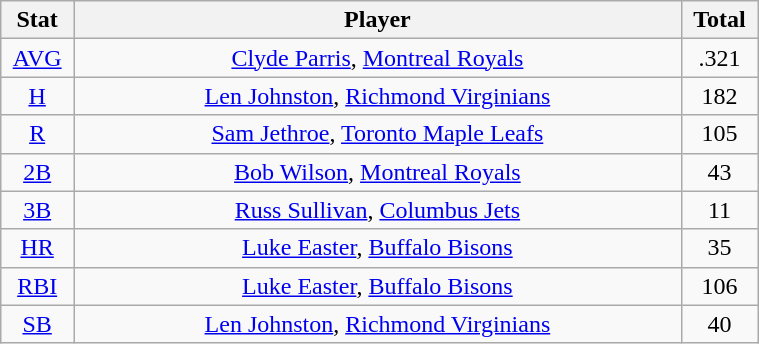<table class="wikitable" width="40%" style="text-align:center;">
<tr>
<th width="5%">Stat</th>
<th width="60%">Player</th>
<th width="5%">Total</th>
</tr>
<tr>
<td><a href='#'>AVG</a></td>
<td><a href='#'>Clyde Parris</a>, <a href='#'>Montreal Royals</a></td>
<td>.321</td>
</tr>
<tr>
<td><a href='#'>H</a></td>
<td><a href='#'>Len Johnston</a>, <a href='#'>Richmond Virginians</a></td>
<td>182</td>
</tr>
<tr>
<td><a href='#'>R</a></td>
<td><a href='#'>Sam Jethroe</a>, <a href='#'>Toronto Maple Leafs</a></td>
<td>105</td>
</tr>
<tr>
<td><a href='#'>2B</a></td>
<td><a href='#'>Bob Wilson</a>, <a href='#'>Montreal Royals</a></td>
<td>43</td>
</tr>
<tr>
<td><a href='#'>3B</a></td>
<td><a href='#'>Russ Sullivan</a>, <a href='#'>Columbus Jets</a></td>
<td>11</td>
</tr>
<tr>
<td><a href='#'>HR</a></td>
<td><a href='#'>Luke Easter</a>, <a href='#'>Buffalo Bisons</a></td>
<td>35</td>
</tr>
<tr>
<td><a href='#'>RBI</a></td>
<td><a href='#'>Luke Easter</a>, <a href='#'>Buffalo Bisons</a></td>
<td>106</td>
</tr>
<tr>
<td><a href='#'>SB</a></td>
<td><a href='#'>Len Johnston</a>, <a href='#'>Richmond Virginians</a></td>
<td>40</td>
</tr>
</table>
